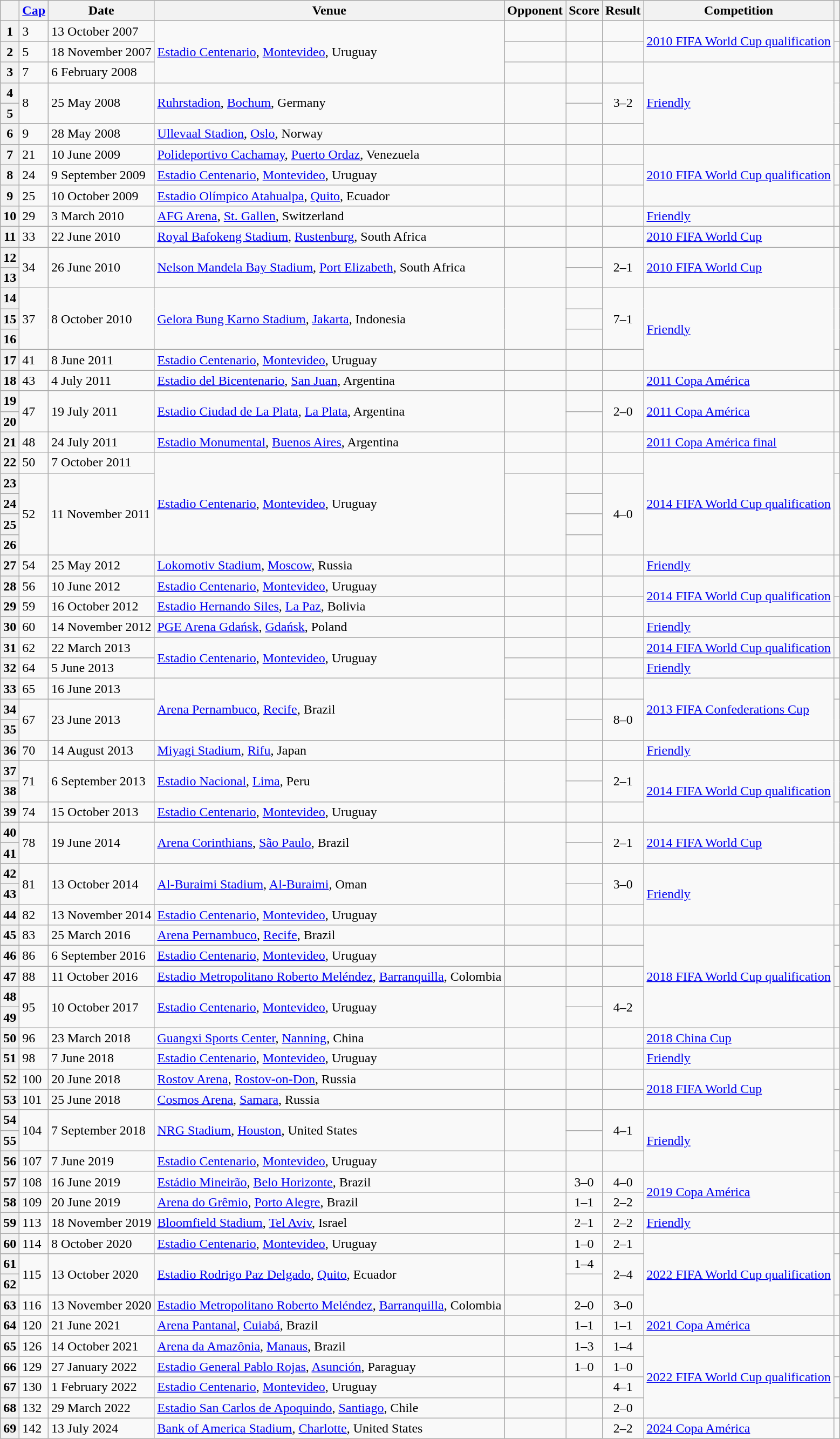<table class="wikitable plainrowheaders sortable">
<tr>
<th scope=col></th>
<th scope=col><a href='#'>Cap</a></th>
<th scope=col>Date</th>
<th scope=col>Venue</th>
<th scope=col>Opponent</th>
<th scope=col>Score</th>
<th scope=col>Result</th>
<th scope=col>Competition</th>
<th scope=col class=unsortable></th>
</tr>
<tr>
<th scope=row>1</th>
<td>3</td>
<td>13 October 2007</td>
<td rowspan=3><a href='#'>Estadio Centenario</a>, <a href='#'>Montevideo</a>, Uruguay</td>
<td></td>
<td></td>
<td></td>
<td rowspan=2><a href='#'>2010 FIFA World Cup qualification</a></td>
<td></td>
</tr>
<tr>
<th scope=row>2</th>
<td>5</td>
<td>18 November 2007</td>
<td></td>
<td></td>
<td></td>
<td></td>
</tr>
<tr>
<th scope=row>3</th>
<td>7</td>
<td>6 February 2008</td>
<td></td>
<td></td>
<td></td>
<td rowspan=4><a href='#'>Friendly</a></td>
<td></td>
</tr>
<tr>
<th scope=row>4</th>
<td rowspan=2>8</td>
<td rowspan=2>25 May 2008</td>
<td rowspan=2><a href='#'>Ruhrstadion</a>, <a href='#'>Bochum</a>, Germany</td>
<td rowspan=2></td>
<td></td>
<td rowspan=2 style="text-align:center;">3–2</td>
<td rowspan=2></td>
</tr>
<tr>
<th scope=row>5</th>
<td></td>
</tr>
<tr>
<th scope=row>6</th>
<td>9</td>
<td>28 May 2008</td>
<td><a href='#'>Ullevaal Stadion</a>, <a href='#'>Oslo</a>, Norway</td>
<td></td>
<td></td>
<td></td>
<td></td>
</tr>
<tr>
<th scope=row>7</th>
<td>21</td>
<td>10 June 2009</td>
<td><a href='#'>Polideportivo Cachamay</a>, <a href='#'>Puerto Ordaz</a>, Venezuela</td>
<td></td>
<td></td>
<td></td>
<td rowspan=3><a href='#'>2010 FIFA World Cup qualification</a></td>
<td></td>
</tr>
<tr>
<th scope=row>8</th>
<td>24</td>
<td>9 September 2009</td>
<td><a href='#'>Estadio Centenario</a>, <a href='#'>Montevideo</a>, Uruguay</td>
<td></td>
<td></td>
<td></td>
<td></td>
</tr>
<tr>
<th scope=row>9</th>
<td>25</td>
<td>10 October 2009</td>
<td><a href='#'>Estadio Olímpico Atahualpa</a>, <a href='#'>Quito</a>, Ecuador</td>
<td></td>
<td></td>
<td></td>
<td></td>
</tr>
<tr>
<th scope=row>10</th>
<td>29</td>
<td>3 March 2010</td>
<td><a href='#'>AFG Arena</a>, <a href='#'>St. Gallen</a>, Switzerland</td>
<td></td>
<td></td>
<td></td>
<td><a href='#'>Friendly</a></td>
<td></td>
</tr>
<tr>
<th scope=row>11</th>
<td>33</td>
<td>22 June 2010</td>
<td><a href='#'>Royal Bafokeng Stadium</a>, <a href='#'>Rustenburg</a>, South Africa</td>
<td></td>
<td></td>
<td></td>
<td><a href='#'>2010 FIFA World Cup</a></td>
<td></td>
</tr>
<tr>
<th scope=row>12</th>
<td rowspan=2>34</td>
<td rowspan=2>26 June 2010</td>
<td rowspan=2><a href='#'>Nelson Mandela Bay Stadium</a>, <a href='#'>Port Elizabeth</a>, South Africa</td>
<td rowspan=2></td>
<td></td>
<td rowspan=2 style="text-align:center;">2–1</td>
<td rowspan=2><a href='#'>2010 FIFA World Cup</a></td>
<td rowspan=2></td>
</tr>
<tr>
<th scope=row>13</th>
<td></td>
</tr>
<tr>
<th scope=row>14</th>
<td rowspan=3>37</td>
<td rowspan=3>8 October 2010</td>
<td rowspan=3><a href='#'>Gelora Bung Karno Stadium</a>, <a href='#'>Jakarta</a>, Indonesia</td>
<td rowspan=3></td>
<td></td>
<td rowspan=3 style="text-align:center;">7–1</td>
<td rowspan=4><a href='#'>Friendly</a></td>
<td rowspan=3></td>
</tr>
<tr>
<th scope=row>15</th>
<td></td>
</tr>
<tr>
<th scope=row>16</th>
<td></td>
</tr>
<tr>
<th scope=row>17</th>
<td>41</td>
<td>8 June 2011</td>
<td><a href='#'>Estadio Centenario</a>, <a href='#'>Montevideo</a>, Uruguay</td>
<td></td>
<td></td>
<td></td>
<td></td>
</tr>
<tr>
<th scope=row>18</th>
<td>43</td>
<td>4 July 2011</td>
<td><a href='#'>Estadio del Bicentenario</a>, <a href='#'>San Juan</a>, Argentina</td>
<td></td>
<td></td>
<td></td>
<td><a href='#'>2011 Copa América</a></td>
<td></td>
</tr>
<tr>
<th scope=row>19</th>
<td rowspan=2>47</td>
<td rowspan=2>19 July 2011</td>
<td rowspan=2><a href='#'>Estadio Ciudad de La Plata</a>, <a href='#'>La Plata</a>, Argentina</td>
<td rowspan=2></td>
<td></td>
<td rowspan=2 style="text-align:center;">2–0</td>
<td rowspan=2><a href='#'>2011 Copa América</a></td>
<td rowspan=2></td>
</tr>
<tr>
<th scope=row>20</th>
<td></td>
</tr>
<tr>
<th scope=row>21</th>
<td>48</td>
<td>24 July 2011</td>
<td><a href='#'>Estadio Monumental</a>, <a href='#'>Buenos Aires</a>, Argentina</td>
<td></td>
<td></td>
<td></td>
<td><a href='#'>2011 Copa América final</a></td>
<td></td>
</tr>
<tr>
<th scope=row>22</th>
<td>50</td>
<td>7 October 2011</td>
<td rowspan=5><a href='#'>Estadio Centenario</a>, <a href='#'>Montevideo</a>, Uruguay</td>
<td></td>
<td></td>
<td></td>
<td rowspan=5><a href='#'>2014 FIFA World Cup qualification</a></td>
<td></td>
</tr>
<tr>
<th scope=row>23</th>
<td rowspan=4>52</td>
<td rowspan=4>11 November 2011</td>
<td rowspan=4></td>
<td></td>
<td rowspan=4 style="text-align:center;">4–0</td>
<td rowspan=4></td>
</tr>
<tr>
<th scope=row>24</th>
<td></td>
</tr>
<tr>
<th scope=row>25</th>
<td></td>
</tr>
<tr>
<th scope=row>26</th>
<td></td>
</tr>
<tr>
<th scope=row>27</th>
<td>54</td>
<td>25 May 2012</td>
<td><a href='#'>Lokomotiv Stadium</a>, <a href='#'>Moscow</a>, Russia</td>
<td></td>
<td></td>
<td></td>
<td><a href='#'>Friendly</a></td>
<td></td>
</tr>
<tr>
<th scope=row>28</th>
<td>56</td>
<td>10 June 2012</td>
<td><a href='#'>Estadio Centenario</a>, <a href='#'>Montevideo</a>, Uruguay</td>
<td></td>
<td></td>
<td></td>
<td rowspan=2><a href='#'>2014 FIFA World Cup qualification</a></td>
<td></td>
</tr>
<tr>
<th scope=row>29</th>
<td>59</td>
<td>16 October 2012</td>
<td><a href='#'>Estadio Hernando Siles</a>, <a href='#'>La Paz</a>, Bolivia</td>
<td></td>
<td></td>
<td></td>
<td></td>
</tr>
<tr>
<th scope=row>30</th>
<td>60</td>
<td>14 November 2012</td>
<td><a href='#'>PGE Arena Gdańsk</a>, <a href='#'>Gdańsk</a>, Poland</td>
<td></td>
<td></td>
<td></td>
<td><a href='#'>Friendly</a></td>
<td></td>
</tr>
<tr>
<th scope=row>31</th>
<td>62</td>
<td>22 March 2013</td>
<td rowspan=2><a href='#'>Estadio Centenario</a>, <a href='#'>Montevideo</a>, Uruguay</td>
<td></td>
<td></td>
<td></td>
<td><a href='#'>2014 FIFA World Cup qualification</a></td>
<td></td>
</tr>
<tr>
<th scope=row>32</th>
<td>64</td>
<td>5 June 2013</td>
<td></td>
<td></td>
<td></td>
<td><a href='#'>Friendly</a></td>
<td></td>
</tr>
<tr>
<th scope=row>33</th>
<td>65</td>
<td>16 June 2013</td>
<td rowspan=3><a href='#'>Arena Pernambuco</a>, <a href='#'>Recife</a>, Brazil</td>
<td></td>
<td></td>
<td></td>
<td rowspan=3><a href='#'>2013 FIFA Confederations Cup</a></td>
<td></td>
</tr>
<tr>
<th scope=row>34</th>
<td rowspan=2>67</td>
<td rowspan=2>23 June 2013</td>
<td rowspan=2></td>
<td></td>
<td rowspan=2 style="text-align:center;">8–0</td>
<td rowspan=2></td>
</tr>
<tr>
<th scope=row>35</th>
<td></td>
</tr>
<tr>
<th scope=row>36</th>
<td>70</td>
<td>14 August 2013</td>
<td><a href='#'>Miyagi Stadium</a>, <a href='#'>Rifu</a>, Japan</td>
<td></td>
<td></td>
<td></td>
<td><a href='#'>Friendly</a></td>
<td></td>
</tr>
<tr>
<th scope=row>37</th>
<td rowspan=2>71</td>
<td rowspan=2>6 September 2013</td>
<td rowspan=2><a href='#'>Estadio Nacional</a>, <a href='#'>Lima</a>, Peru</td>
<td rowspan=2></td>
<td></td>
<td rowspan=2 style="text-align:center;">2–1</td>
<td rowspan=3><a href='#'>2014 FIFA World Cup qualification</a></td>
<td rowspan=2></td>
</tr>
<tr>
<th scope=row>38</th>
<td></td>
</tr>
<tr>
<th scope=row>39</th>
<td>74</td>
<td>15 October 2013</td>
<td><a href='#'>Estadio Centenario</a>, <a href='#'>Montevideo</a>, Uruguay</td>
<td></td>
<td></td>
<td></td>
<td></td>
</tr>
<tr>
<th scope=row>40</th>
<td rowspan=2>78</td>
<td rowspan=2>19 June 2014</td>
<td rowspan=2><a href='#'>Arena Corinthians</a>, <a href='#'>São Paulo</a>, Brazil</td>
<td rowspan=2></td>
<td></td>
<td rowspan=2 style="text-align:center;">2–1</td>
<td rowspan=2><a href='#'>2014 FIFA World Cup</a></td>
<td rowspan=2></td>
</tr>
<tr>
<th scope=row>41</th>
<td></td>
</tr>
<tr>
<th scope=row>42</th>
<td rowspan=2>81</td>
<td rowspan=2>13 October 2014</td>
<td rowspan=2><a href='#'>Al-Buraimi Stadium</a>, <a href='#'>Al-Buraimi</a>, Oman</td>
<td rowspan=2></td>
<td></td>
<td rowspan=2 style="text-align:center;">3–0</td>
<td rowspan=3><a href='#'>Friendly</a></td>
<td rowspan=2></td>
</tr>
<tr>
<th scope=row>43</th>
<td></td>
</tr>
<tr>
<th scope=row>44</th>
<td>82</td>
<td>13 November 2014</td>
<td><a href='#'>Estadio Centenario</a>, <a href='#'>Montevideo</a>, Uruguay</td>
<td></td>
<td></td>
<td></td>
<td></td>
</tr>
<tr>
<th scope=row>45</th>
<td>83</td>
<td>25 March 2016</td>
<td><a href='#'>Arena Pernambuco</a>, <a href='#'>Recife</a>, Brazil</td>
<td></td>
<td></td>
<td></td>
<td rowspan=5><a href='#'>2018 FIFA World Cup qualification</a></td>
<td></td>
</tr>
<tr>
<th scope=row>46</th>
<td>86</td>
<td>6 September 2016</td>
<td><a href='#'>Estadio Centenario</a>, <a href='#'>Montevideo</a>, Uruguay</td>
<td></td>
<td></td>
<td></td>
<td></td>
</tr>
<tr>
<th scope=row>47</th>
<td>88</td>
<td>11 October 2016</td>
<td><a href='#'>Estadio Metropolitano Roberto Meléndez</a>, <a href='#'>Barranquilla</a>, Colombia</td>
<td></td>
<td></td>
<td></td>
<td></td>
</tr>
<tr>
<th scope=row>48</th>
<td rowspan=2>95</td>
<td rowspan=2>10 October 2017</td>
<td rowspan=2><a href='#'>Estadio Centenario</a>, <a href='#'>Montevideo</a>, Uruguay</td>
<td rowspan=2></td>
<td></td>
<td rowspan=2 style="text-align:center;">4–2</td>
<td rowspan=2></td>
</tr>
<tr>
<th scope=row>49</th>
<td></td>
</tr>
<tr>
<th scope=row>50</th>
<td>96</td>
<td>23 March 2018</td>
<td><a href='#'>Guangxi Sports Center</a>, <a href='#'>Nanning</a>, China</td>
<td></td>
<td></td>
<td></td>
<td><a href='#'>2018 China Cup</a></td>
<td></td>
</tr>
<tr>
<th scope=row>51</th>
<td>98</td>
<td>7 June 2018</td>
<td><a href='#'>Estadio Centenario</a>, <a href='#'>Montevideo</a>, Uruguay</td>
<td></td>
<td></td>
<td></td>
<td><a href='#'>Friendly</a></td>
<td></td>
</tr>
<tr>
<th scope=row>52</th>
<td>100</td>
<td>20 June 2018</td>
<td><a href='#'>Rostov Arena</a>, <a href='#'>Rostov-on-Don</a>, Russia</td>
<td></td>
<td></td>
<td></td>
<td rowspan=2><a href='#'>2018 FIFA World Cup</a></td>
<td></td>
</tr>
<tr>
<th scope=row>53</th>
<td>101</td>
<td>25 June 2018</td>
<td><a href='#'>Cosmos Arena</a>, <a href='#'>Samara</a>, Russia</td>
<td></td>
<td></td>
<td></td>
<td></td>
</tr>
<tr>
<th scope=row>54</th>
<td rowspan=2>104</td>
<td rowspan=2>7 September 2018</td>
<td rowspan=2><a href='#'>NRG Stadium</a>, <a href='#'>Houston</a>, United States</td>
<td rowspan=2></td>
<td></td>
<td rowspan=2 style="text-align:center;">4–1</td>
<td rowspan=3><a href='#'>Friendly</a></td>
<td rowspan=2></td>
</tr>
<tr>
<th scope=row>55</th>
<td></td>
</tr>
<tr>
<th scope=row>56</th>
<td>107</td>
<td>7 June 2019</td>
<td><a href='#'>Estadio Centenario</a>, <a href='#'>Montevideo</a>, Uruguay</td>
<td></td>
<td></td>
<td></td>
<td></td>
</tr>
<tr>
<th scope=row>57</th>
<td>108</td>
<td>16 June 2019</td>
<td><a href='#'>Estádio Mineirão</a>, <a href='#'>Belo Horizonte</a>, Brazil</td>
<td></td>
<td align=center>3–0</td>
<td align="center">4–0</td>
<td rowspan=2><a href='#'>2019 Copa América</a></td>
<td></td>
</tr>
<tr>
<th scope=row>58</th>
<td>109</td>
<td>20 June 2019</td>
<td><a href='#'>Arena do Grêmio</a>, <a href='#'>Porto Alegre</a>, Brazil</td>
<td></td>
<td align=center>1–1</td>
<td align="center">2–2</td>
<td></td>
</tr>
<tr>
<th scope=row>59</th>
<td>113</td>
<td>18 November 2019</td>
<td><a href='#'>Bloomfield Stadium</a>, <a href='#'>Tel Aviv</a>, Israel</td>
<td></td>
<td align=center>2–1</td>
<td align="center">2–2</td>
<td><a href='#'>Friendly</a></td>
<td></td>
</tr>
<tr>
<th scope=row>60</th>
<td>114</td>
<td>8 October 2020</td>
<td><a href='#'>Estadio Centenario</a>, <a href='#'>Montevideo</a>, Uruguay</td>
<td></td>
<td align=center>1–0</td>
<td align="center">2–1</td>
<td rowspan=4><a href='#'>2022 FIFA World Cup qualification</a></td>
<td></td>
</tr>
<tr>
<th scope=row>61</th>
<td rowspan=2>115</td>
<td rowspan=2>13 October 2020</td>
<td rowspan=2><a href='#'>Estadio Rodrigo Paz Delgado</a>, <a href='#'>Quito</a>, Ecuador</td>
<td rowspan=2></td>
<td align=center>1–4</td>
<td rowspan=2 align="center">2–4</td>
<td rowspan=2></td>
</tr>
<tr>
<th scope=row>62</th>
<td></td>
</tr>
<tr>
<th scope=row>63</th>
<td>116</td>
<td>13 November 2020</td>
<td><a href='#'>Estadio Metropolitano Roberto Meléndez</a>, <a href='#'>Barranquilla</a>, Colombia</td>
<td></td>
<td align=center>2–0</td>
<td align="center">3–0</td>
<td></td>
</tr>
<tr>
<th scope=row>64</th>
<td>120</td>
<td>21 June 2021</td>
<td><a href='#'>Arena Pantanal</a>, <a href='#'>Cuiabá</a>, Brazil</td>
<td></td>
<td align=center>1–1</td>
<td align="center">1–1</td>
<td><a href='#'>2021 Copa América</a></td>
<td></td>
</tr>
<tr>
<th scope=row>65</th>
<td>126</td>
<td>14 October 2021</td>
<td><a href='#'>Arena da Amazônia</a>, <a href='#'>Manaus</a>, Brazil</td>
<td></td>
<td align=center>1–3</td>
<td align="center">1–4</td>
<td rowspan=4><a href='#'>2022 FIFA World Cup qualification</a></td>
<td></td>
</tr>
<tr>
<th scope=row>66</th>
<td>129</td>
<td>27 January 2022</td>
<td><a href='#'>Estadio General Pablo Rojas</a>, <a href='#'>Asunción</a>, Paraguay</td>
<td></td>
<td align=center>1–0</td>
<td align="center">1–0</td>
<td></td>
</tr>
<tr>
<th scope=row>67</th>
<td>130</td>
<td>1 February 2022</td>
<td><a href='#'>Estadio Centenario</a>, <a href='#'>Montevideo</a>, Uruguay</td>
<td></td>
<td align=center></td>
<td align="center">4–1</td>
<td></td>
</tr>
<tr>
<th scope=row>68</th>
<td>132</td>
<td>29 March 2022</td>
<td><a href='#'>Estadio San Carlos de Apoquindo</a>, <a href='#'>Santiago</a>, Chile</td>
<td></td>
<td align=center></td>
<td align="center">2–0</td>
<td></td>
</tr>
<tr>
<th scope=row>69</th>
<td>142</td>
<td>13 July 2024</td>
<td><a href='#'>Bank of America Stadium</a>, <a href='#'>Charlotte</a>, United States</td>
<td></td>
<td align=center></td>
<td align="center">2–2 </td>
<td><a href='#'>2024 Copa América</a></td>
<td></td>
</tr>
</table>
